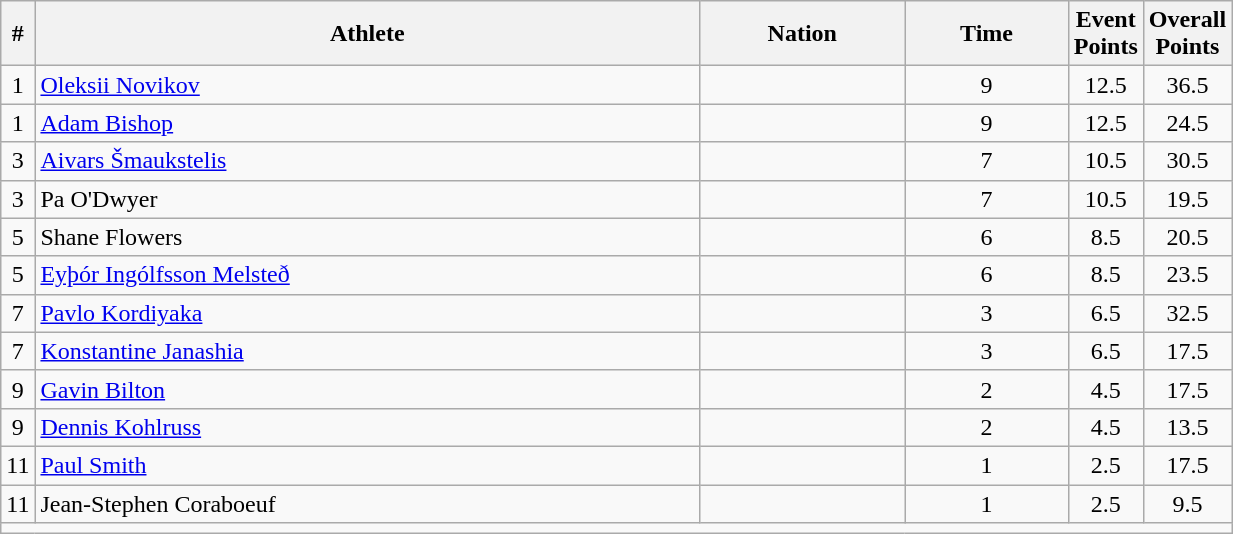<table class="wikitable sortable" style="text-align:center;width: 65%;">
<tr>
<th scope="col" style="width: 10px;">#</th>
<th scope="col">Athlete</th>
<th scope="col">Nation</th>
<th scope="col">Time</th>
<th scope="col" style="width: 10px;">Event Points</th>
<th scope="col" style="width: 10px;">Overall Points</th>
</tr>
<tr>
<td>1</td>
<td align=left><a href='#'>Oleksii Novikov</a></td>
<td align=left></td>
<td>9</td>
<td>12.5</td>
<td>36.5</td>
</tr>
<tr>
<td>1</td>
<td align=left><a href='#'>Adam Bishop</a></td>
<td align=left></td>
<td>9</td>
<td>12.5</td>
<td>24.5</td>
</tr>
<tr>
<td>3</td>
<td align=left><a href='#'>Aivars Šmaukstelis</a></td>
<td align=left></td>
<td>7</td>
<td>10.5</td>
<td>30.5</td>
</tr>
<tr>
<td>3</td>
<td align=left>Pa O'Dwyer</td>
<td align=left></td>
<td>7</td>
<td>10.5</td>
<td>19.5</td>
</tr>
<tr>
<td>5</td>
<td align=left>Shane Flowers</td>
<td align=left></td>
<td>6</td>
<td>8.5</td>
<td>20.5</td>
</tr>
<tr>
<td>5</td>
<td align=left><a href='#'>Eyþór Ingólfsson Melsteð</a></td>
<td align=left></td>
<td>6</td>
<td>8.5</td>
<td>23.5</td>
</tr>
<tr>
<td>7</td>
<td align=left><a href='#'>Pavlo Kordiyaka</a></td>
<td align=left></td>
<td>3</td>
<td>6.5</td>
<td>32.5</td>
</tr>
<tr>
<td>7</td>
<td align=left><a href='#'>Konstantine Janashia</a></td>
<td align=left></td>
<td>3</td>
<td>6.5</td>
<td>17.5</td>
</tr>
<tr>
<td>9</td>
<td align=left><a href='#'>Gavin Bilton</a></td>
<td align=left></td>
<td>2</td>
<td>4.5</td>
<td>17.5</td>
</tr>
<tr>
<td>9</td>
<td align=left><a href='#'>Dennis Kohlruss</a></td>
<td align=left></td>
<td>2</td>
<td>4.5</td>
<td>13.5</td>
</tr>
<tr>
<td>11</td>
<td align=left><a href='#'>Paul Smith</a></td>
<td align=left></td>
<td>1</td>
<td>2.5</td>
<td>17.5</td>
</tr>
<tr>
<td>11</td>
<td align=left>Jean-Stephen Coraboeuf</td>
<td align=left></td>
<td>1</td>
<td>2.5</td>
<td>9.5</td>
</tr>
<tr class="sortbottom">
<td colspan="6"></td>
</tr>
</table>
